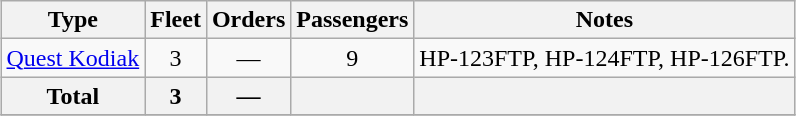<table class="wikitable" style="margin: 1em auto;">
<tr>
<th>Type</th>
<th>Fleet</th>
<th>Orders</th>
<th>Passengers</th>
<th>Notes</th>
</tr>
<tr>
<td><a href='#'>Quest Kodiak</a></td>
<td align=center>3</td>
<td align=center>—</td>
<td align=center>9</td>
<td>HP-123FTP, HP-124FTP, HP-126FTP.</td>
</tr>
<tr>
<th>Total</th>
<th>3</th>
<th>—</th>
<th></th>
<th></th>
</tr>
<tr>
</tr>
</table>
